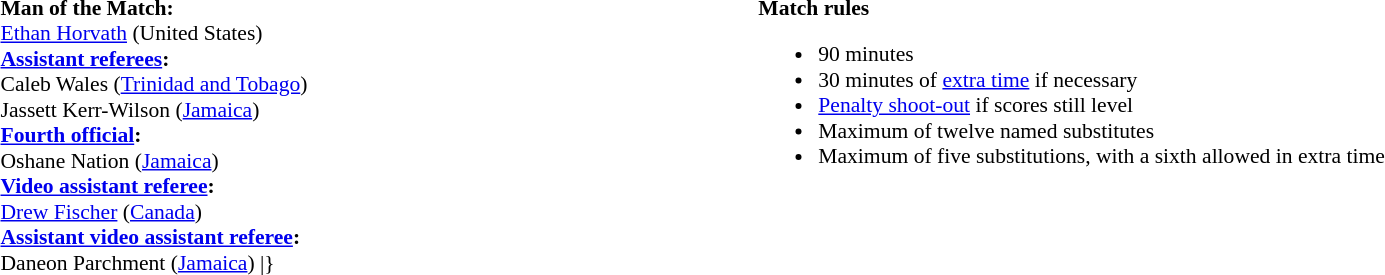<table style="width:100%; font-size:90%">
<tr>
<td><br><strong>Man of the Match:</strong>
<br><a href='#'>Ethan Horvath</a> (United States)<br><strong><a href='#'>Assistant referees</a>:</strong>
<br>Caleb Wales (<a href='#'>Trinidad and Tobago</a>)
<br>Jassett Kerr-Wilson (<a href='#'>Jamaica</a>)
<br><strong><a href='#'>Fourth official</a>:</strong>
<br>Oshane Nation (<a href='#'>Jamaica</a>)
<br><strong><a href='#'>Video assistant referee</a>:</strong>
<br><a href='#'>Drew Fischer</a> (<a href='#'>Canada</a>)
<br><strong><a href='#'>Assistant video assistant referee</a>:</strong>
<br>Daneon Parchment (<a href='#'>Jamaica</a>)
<includeonly>|}</includeonly></td>
<td style="width:60%;vertical-align:top"><br><strong>Match rules</strong><ul><li>90 minutes</li><li>30 minutes of <a href='#'>extra time</a> if necessary</li><li><a href='#'>Penalty shoot-out</a> if scores still level</li><li>Maximum of twelve named substitutes</li><li>Maximum of five substitutions, with a sixth allowed in extra time</li></ul></td>
</tr>
</table>
